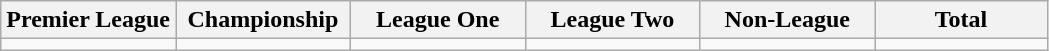<table class="wikitable">
<tr>
<th width="16.7%">Premier League</th>
<th width="16.7%">Championship</th>
<th width="16.7%">League One</th>
<th width="16.7%">League Two</th>
<th width="16.7%">Non-League</th>
<th width="16.7%">Total</th>
</tr>
<tr>
<td></td>
<td></td>
<td></td>
<td></td>
<td></td>
<td></td>
</tr>
</table>
